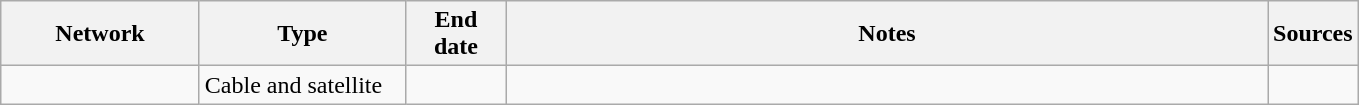<table class="wikitable">
<tr>
<th style="text-align:center; width:125px">Network</th>
<th style="text-align:center; width:130px">Type</th>
<th style="text-align:center; width:60px">End date</th>
<th style="text-align:center; width:500px">Notes</th>
<th style="text-align:center; width:30px">Sources</th>
</tr>
<tr>
<td><a href='#'></a></td>
<td>Cable and satellite</td>
<td></td>
<td></td>
<td></td>
</tr>
</table>
